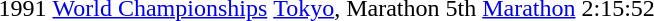<table>
<tr>
<td>1991</td>
<td><a href='#'>World Championships</a></td>
<td><a href='#'>Tokyo</a>, Marathon</td>
<td>5th</td>
<td><a href='#'>Marathon</a></td>
<td>2:15:52</td>
</tr>
</table>
